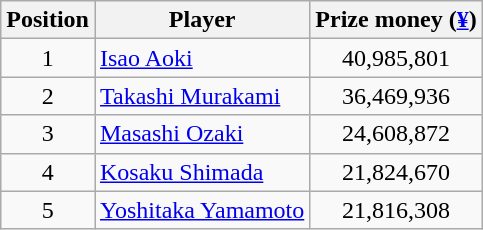<table class="wikitable">
<tr>
<th>Position</th>
<th>Player</th>
<th>Prize money (<a href='#'>¥</a>)</th>
</tr>
<tr>
<td align=center>1</td>
<td> <a href='#'>Isao Aoki</a></td>
<td align=center>40,985,801</td>
</tr>
<tr>
<td align=center>2</td>
<td> <a href='#'>Takashi Murakami</a></td>
<td align=center>36,469,936</td>
</tr>
<tr>
<td align=center>3</td>
<td> <a href='#'>Masashi Ozaki</a></td>
<td align=center>24,608,872</td>
</tr>
<tr>
<td align=center>4</td>
<td> <a href='#'>Kosaku Shimada</a></td>
<td align=center>21,824,670</td>
</tr>
<tr>
<td align=center>5</td>
<td> <a href='#'>Yoshitaka Yamamoto</a></td>
<td align=center>21,816,308</td>
</tr>
</table>
